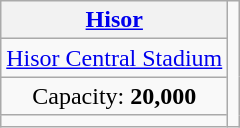<table class="wikitable" style="text-align:center">
<tr>
<th><a href='#'>Hisor</a></th>
<td rowspan=4></td>
</tr>
<tr>
<td><a href='#'>Hisor Central Stadium</a></td>
</tr>
<tr>
<td>Capacity: <strong>20,000</strong></td>
</tr>
<tr>
<td></td>
</tr>
</table>
